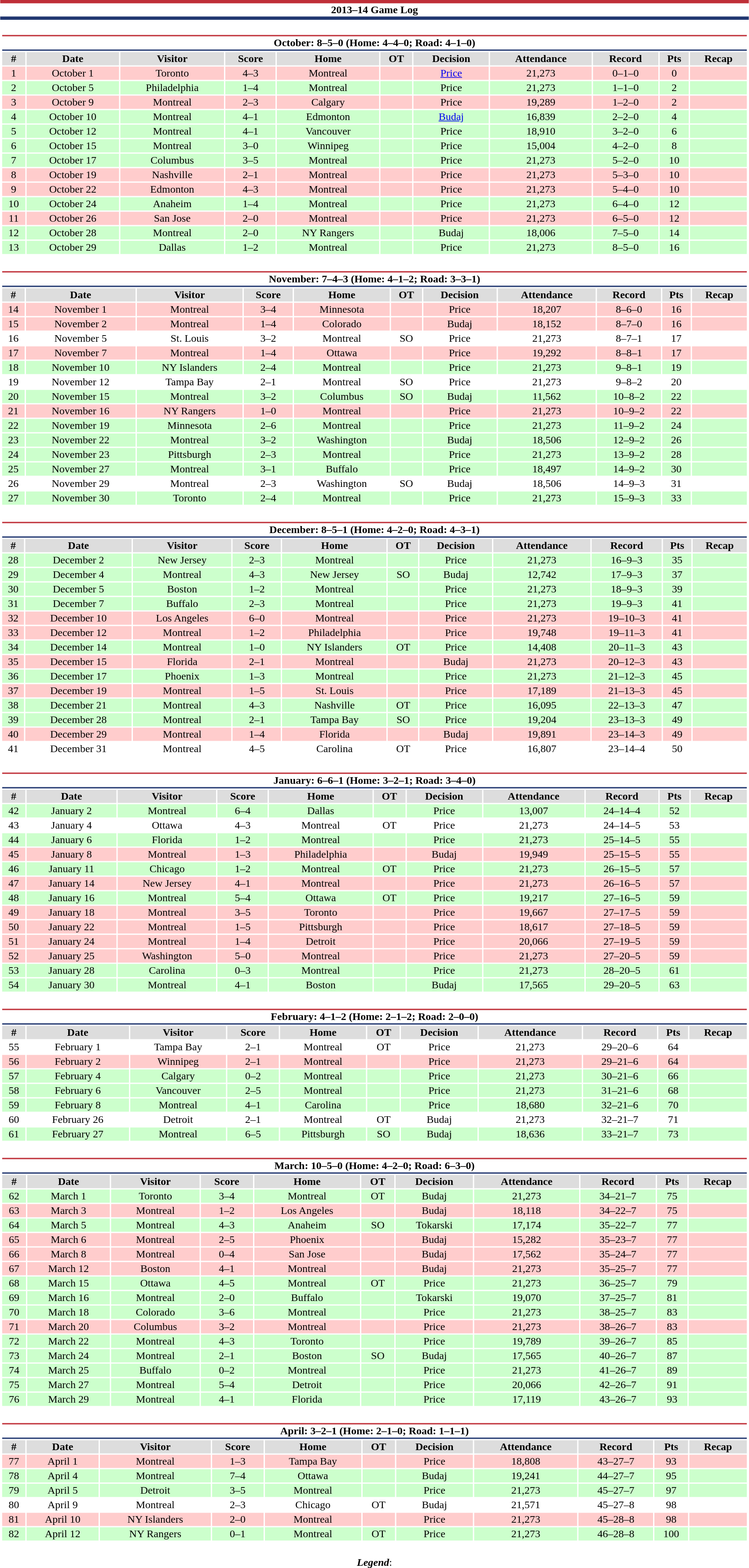<table class="toccolours" style="width:90%; clear:both; margin:1.5em auto; text-align:center;">
<tr>
<th colspan="11" style="background:#fff; border-top:#bf2f38 5px solid; border-bottom:#213770 5px solid;">2013–14 Game Log</th>
</tr>
<tr>
<td colspan=11><br><table class="toccolours collapsible collapsed" style="width:100%;">
<tr>
<th colspan="11" style="background:#fff; border-top:#bf2f38 2px solid; border-bottom:#213770 2px solid;">October: 8–5–0 (Home: 4–4–0; Road: 4–1–0)</th>
</tr>
<tr style="text-align:center; background:#ddd;">
<th>#</th>
<th>Date</th>
<th>Visitor</th>
<th>Score</th>
<th>Home</th>
<th>OT</th>
<th>Decision</th>
<th>Attendance</th>
<th>Record</th>
<th>Pts</th>
<th>Recap</th>
</tr>
<tr style="text-align:center; background:#fcc;">
<td>1</td>
<td>October 1</td>
<td>Toronto</td>
<td>4–3</td>
<td>Montreal</td>
<td></td>
<td><a href='#'>Price</a></td>
<td>21,273</td>
<td>0–1–0</td>
<td>0</td>
<td></td>
</tr>
<tr style="text-align:center; background:#cfc;">
<td>2</td>
<td>October 5</td>
<td>Philadelphia</td>
<td>1–4</td>
<td>Montreal</td>
<td></td>
<td>Price</td>
<td>21,273</td>
<td>1–1–0</td>
<td>2</td>
<td></td>
</tr>
<tr style="text-align:center; background:#fcc;">
<td>3</td>
<td>October 9</td>
<td>Montreal</td>
<td>2–3</td>
<td>Calgary</td>
<td></td>
<td>Price</td>
<td>19,289</td>
<td>1–2–0</td>
<td>2</td>
<td></td>
</tr>
<tr style="text-align:center; background:#cfc;">
<td>4</td>
<td>October 10</td>
<td>Montreal</td>
<td>4–1</td>
<td>Edmonton</td>
<td></td>
<td><a href='#'>Budaj</a></td>
<td>16,839</td>
<td>2–2–0</td>
<td>4</td>
<td></td>
</tr>
<tr style="text-align:center; background:#cfc;">
<td>5</td>
<td>October 12</td>
<td>Montreal</td>
<td>4–1</td>
<td>Vancouver</td>
<td></td>
<td>Price</td>
<td>18,910</td>
<td>3–2–0</td>
<td>6</td>
<td></td>
</tr>
<tr style="text-align:center; background:#cfc;">
<td>6</td>
<td>October 15</td>
<td>Montreal</td>
<td>3–0</td>
<td>Winnipeg</td>
<td></td>
<td>Price</td>
<td>15,004</td>
<td>4–2–0</td>
<td>8</td>
<td></td>
</tr>
<tr style="text-align:center; background:#cfc">
<td>7</td>
<td>October 17</td>
<td>Columbus</td>
<td>3–5</td>
<td>Montreal</td>
<td></td>
<td>Price</td>
<td>21,273</td>
<td>5–2–0</td>
<td>10</td>
<td></td>
</tr>
<tr style="text-align:center; background:#fcc;">
<td>8</td>
<td>October 19</td>
<td>Nashville</td>
<td>2–1</td>
<td>Montreal</td>
<td></td>
<td>Price</td>
<td>21,273</td>
<td>5–3–0</td>
<td>10</td>
<td></td>
</tr>
<tr style="text-align:center; background:#fcc;">
<td>9</td>
<td>October 22</td>
<td>Edmonton</td>
<td>4–3</td>
<td>Montreal</td>
<td></td>
<td>Price</td>
<td>21,273</td>
<td>5–4–0</td>
<td>10</td>
<td></td>
</tr>
<tr style="text-align:center; background:#cfc;">
<td>10</td>
<td>October 24</td>
<td>Anaheim</td>
<td>1–4</td>
<td>Montreal</td>
<td></td>
<td>Price</td>
<td>21,273</td>
<td>6–4–0</td>
<td>12</td>
<td></td>
</tr>
<tr style="text-align:center; background:#fcc">
<td>11</td>
<td>October 26</td>
<td>San Jose</td>
<td>2–0</td>
<td>Montreal</td>
<td></td>
<td>Price</td>
<td>21,273</td>
<td>6–5–0</td>
<td>12</td>
<td></td>
</tr>
<tr style="text-align:center; background:#cfc;">
<td>12</td>
<td>October 28</td>
<td>Montreal</td>
<td>2–0</td>
<td>NY Rangers</td>
<td></td>
<td>Budaj</td>
<td>18,006</td>
<td>7–5–0</td>
<td>14</td>
<td></td>
</tr>
<tr style="text-align:center; background:#cfc;">
<td>13</td>
<td>October 29</td>
<td>Dallas</td>
<td>1–2</td>
<td>Montreal</td>
<td></td>
<td>Price</td>
<td>21,273</td>
<td>8–5–0</td>
<td>16</td>
<td></td>
</tr>
</table>
</td>
</tr>
<tr>
<td colspan=11><br><table class="toccolours collapsible collapsed" style="width:100%;">
<tr>
<th colspan="11" style="background:#fff; border-top:#bf2f38 2px solid; border-bottom:#213770 2px solid;">November: 7–4–3 (Home: 4–1–2; Road: 3–3–1)</th>
</tr>
<tr style="text-align:center; background:#ddd;">
<th>#</th>
<th>Date</th>
<th>Visitor</th>
<th>Score</th>
<th>Home</th>
<th>OT</th>
<th>Decision</th>
<th>Attendance</th>
<th>Record</th>
<th>Pts</th>
<th>Recap</th>
</tr>
<tr style="text-align:center; background:#fcc;">
<td>14</td>
<td>November 1</td>
<td>Montreal</td>
<td>3–4</td>
<td>Minnesota</td>
<td></td>
<td>Price</td>
<td>18,207</td>
<td>8–6–0</td>
<td>16</td>
<td></td>
</tr>
<tr style="text-align:center; background:#fcc;">
<td>15</td>
<td>November 2</td>
<td>Montreal</td>
<td>1–4</td>
<td>Colorado</td>
<td></td>
<td>Budaj</td>
<td>18,152</td>
<td>8–7–0</td>
<td>16</td>
<td></td>
</tr>
<tr style="text-align:center; background:#fff;">
<td>16</td>
<td>November 5</td>
<td>St. Louis</td>
<td>3–2</td>
<td>Montreal</td>
<td>SO</td>
<td>Price</td>
<td>21,273</td>
<td>8–7–1</td>
<td>17</td>
<td></td>
</tr>
<tr style="text-align:center; background:#fcc;">
<td>17</td>
<td>November 7</td>
<td>Montreal</td>
<td>1–4</td>
<td>Ottawa</td>
<td></td>
<td>Price</td>
<td>19,292</td>
<td>8–8–1</td>
<td>17</td>
<td></td>
</tr>
<tr style="text-align:center; background:#cfc;">
<td>18</td>
<td>November 10</td>
<td>NY Islanders</td>
<td>2–4</td>
<td>Montreal</td>
<td></td>
<td>Price</td>
<td>21,273</td>
<td>9–8–1</td>
<td>19</td>
<td></td>
</tr>
<tr style="text-align:center; background:#fff;">
<td>19</td>
<td>November 12</td>
<td>Tampa Bay</td>
<td>2–1</td>
<td>Montreal</td>
<td>SO</td>
<td>Price</td>
<td>21,273</td>
<td>9–8–2</td>
<td>20</td>
<td></td>
</tr>
<tr style="text-align:center; background:#cfc;">
<td>20</td>
<td>November 15</td>
<td>Montreal</td>
<td>3–2</td>
<td>Columbus</td>
<td>SO</td>
<td>Budaj</td>
<td>11,562</td>
<td>10–8–2</td>
<td>22</td>
<td></td>
</tr>
<tr style="text-align:center; background:#fcc;">
<td>21</td>
<td>November 16</td>
<td>NY Rangers</td>
<td>1–0</td>
<td>Montreal</td>
<td></td>
<td>Price</td>
<td>21,273</td>
<td>10–9–2</td>
<td>22</td>
<td></td>
</tr>
<tr style="text-align:center; background:#cfc;">
<td>22</td>
<td>November 19</td>
<td>Minnesota</td>
<td>2–6</td>
<td>Montreal</td>
<td></td>
<td>Price</td>
<td>21,273</td>
<td>11–9–2</td>
<td>24</td>
<td></td>
</tr>
<tr style="text-align:center; background:#cfc;">
<td>23</td>
<td>November 22</td>
<td>Montreal</td>
<td>3–2</td>
<td>Washington</td>
<td></td>
<td>Budaj</td>
<td>18,506</td>
<td>12–9–2</td>
<td>26</td>
<td></td>
</tr>
<tr style="text-align:center; background:#cfc;">
<td>24</td>
<td>November 23</td>
<td>Pittsburgh</td>
<td>2–3</td>
<td>Montreal</td>
<td></td>
<td>Price</td>
<td>21,273</td>
<td>13–9–2</td>
<td>28</td>
<td></td>
</tr>
<tr style="text-align:center; background:#cfc;">
<td>25</td>
<td>November 27</td>
<td>Montreal</td>
<td>3–1</td>
<td>Buffalo</td>
<td></td>
<td>Price</td>
<td>18,497</td>
<td>14–9–2</td>
<td>30</td>
<td></td>
</tr>
<tr style="text-align:center; background:#fff;">
<td>26</td>
<td>November 29</td>
<td>Montreal</td>
<td>2–3</td>
<td>Washington</td>
<td>SO</td>
<td>Budaj</td>
<td>18,506</td>
<td>14–9–3</td>
<td>31</td>
<td></td>
</tr>
<tr style="text-align:center; background:#cfc;">
<td>27</td>
<td>November 30</td>
<td>Toronto</td>
<td>2–4</td>
<td>Montreal</td>
<td></td>
<td>Price</td>
<td>21,273</td>
<td>15–9–3</td>
<td>33</td>
<td></td>
</tr>
</table>
</td>
</tr>
<tr>
<td colspan=11><br><table class="toccolours collapsible collapsed" style="width:100%;">
<tr>
<th colspan="11" style="background:#fff; border-top:#bf2f38 2px solid; border-bottom:#213770 2px solid;">December: 8–5–1 (Home: 4–2–0; Road: 4–3–1)</th>
</tr>
<tr style="text-align:center; background:#ddd;">
<th>#</th>
<th>Date</th>
<th>Visitor</th>
<th>Score</th>
<th>Home</th>
<th>OT</th>
<th>Decision</th>
<th>Attendance</th>
<th>Record</th>
<th>Pts</th>
<th>Recap</th>
</tr>
<tr style="text-align:center; background:#cfc;">
<td>28</td>
<td>December 2</td>
<td>New Jersey</td>
<td>2–3</td>
<td>Montreal</td>
<td></td>
<td>Price</td>
<td>21,273</td>
<td>16–9–3</td>
<td>35</td>
<td></td>
</tr>
<tr style="text-align:center; background:#cfc;">
<td>29</td>
<td>December 4</td>
<td>Montreal</td>
<td>4–3</td>
<td>New Jersey</td>
<td>SO</td>
<td>Budaj</td>
<td>12,742</td>
<td>17–9–3</td>
<td>37</td>
<td></td>
</tr>
<tr style="text-align:center; background:#cfc;">
<td>30</td>
<td>December 5</td>
<td>Boston</td>
<td>1–2</td>
<td>Montreal</td>
<td></td>
<td>Price</td>
<td>21,273</td>
<td>18–9–3</td>
<td>39</td>
<td></td>
</tr>
<tr style="text-align:center; background:#cfc;">
<td>31</td>
<td>December 7</td>
<td>Buffalo</td>
<td>2–3</td>
<td>Montreal</td>
<td></td>
<td>Price</td>
<td>21,273</td>
<td>19–9–3</td>
<td>41</td>
<td></td>
</tr>
<tr style="text-align:center; background:#fcc;">
<td>32</td>
<td>December 10</td>
<td>Los Angeles</td>
<td>6–0</td>
<td>Montreal</td>
<td></td>
<td>Price</td>
<td>21,273</td>
<td>19–10–3</td>
<td>41</td>
<td></td>
</tr>
<tr style="text-align:center; background:#fcc;">
<td>33</td>
<td>December 12</td>
<td>Montreal</td>
<td>1–2</td>
<td>Philadelphia</td>
<td></td>
<td>Price</td>
<td>19,748</td>
<td>19–11–3</td>
<td>41</td>
<td></td>
</tr>
<tr style="text-align:center; background:#cfc;">
<td>34</td>
<td>December 14</td>
<td>Montreal</td>
<td>1–0</td>
<td>NY Islanders</td>
<td>OT</td>
<td>Price</td>
<td>14,408</td>
<td>20–11–3</td>
<td>43</td>
<td></td>
</tr>
<tr style="text-align:center; background:#fcc;">
<td>35</td>
<td>December 15</td>
<td>Florida</td>
<td>2–1</td>
<td>Montreal</td>
<td></td>
<td>Budaj</td>
<td>21,273</td>
<td>20–12–3</td>
<td>43</td>
<td></td>
</tr>
<tr style="text-align:center; background:#cfc;">
<td>36</td>
<td>December 17</td>
<td>Phoenix</td>
<td>1–3</td>
<td>Montreal</td>
<td></td>
<td>Price</td>
<td>21,273</td>
<td>21–12–3</td>
<td>45</td>
<td></td>
</tr>
<tr style="text-align:center; background:#fcc;">
<td>37</td>
<td>December 19</td>
<td>Montreal</td>
<td>1–5</td>
<td>St. Louis</td>
<td></td>
<td>Price</td>
<td>17,189</td>
<td>21–13–3</td>
<td>45</td>
<td></td>
</tr>
<tr style="text-align:center; background:#cfc;">
<td>38</td>
<td>December 21</td>
<td>Montreal</td>
<td>4–3</td>
<td>Nashville</td>
<td>OT</td>
<td>Price</td>
<td>16,095</td>
<td>22–13–3</td>
<td>47</td>
<td></td>
</tr>
<tr style="text-align:center; background:#cfc;">
<td>39</td>
<td>December 28</td>
<td>Montreal</td>
<td>2–1</td>
<td>Tampa Bay</td>
<td>SO</td>
<td>Price</td>
<td>19,204</td>
<td>23–13–3</td>
<td>49</td>
<td></td>
</tr>
<tr style="text-align:center; background:#fcc;">
<td>40</td>
<td>December 29</td>
<td>Montreal</td>
<td>1–4</td>
<td>Florida</td>
<td></td>
<td>Budaj</td>
<td>19,891</td>
<td>23–14–3</td>
<td>49</td>
<td></td>
</tr>
<tr style="text-align:center; background:#fff;">
<td>41</td>
<td>December 31</td>
<td>Montreal</td>
<td>4–5</td>
<td>Carolina</td>
<td>OT</td>
<td>Price</td>
<td>16,807</td>
<td>23–14–4</td>
<td>50</td>
<td></td>
</tr>
</table>
</td>
</tr>
<tr>
<td colspan=11><br><table class="toccolours collapsible collapsed" style="width:100%;">
<tr>
<th colspan="11" style="background:#fff; border-top:#bf2f38 2px solid; border-bottom:#213770 2px solid;">January: 6–6–1 (Home: 3–2–1; Road: 3–4–0)</th>
</tr>
<tr style="text-align:center; background:#ddd;">
<th>#</th>
<th>Date</th>
<th>Visitor</th>
<th>Score</th>
<th>Home</th>
<th>OT</th>
<th>Decision</th>
<th>Attendance</th>
<th>Record</th>
<th>Pts</th>
<th>Recap</th>
</tr>
<tr style="text-align:center; background:#cfc;">
<td>42</td>
<td>January 2</td>
<td>Montreal</td>
<td>6–4</td>
<td>Dallas</td>
<td></td>
<td>Price</td>
<td>13,007</td>
<td>24–14–4</td>
<td>52</td>
<td></td>
</tr>
<tr style="text-align:center; background:#fff;">
<td>43</td>
<td>January 4</td>
<td>Ottawa</td>
<td>4–3</td>
<td>Montreal</td>
<td>OT</td>
<td>Price</td>
<td>21,273</td>
<td>24–14–5</td>
<td>53</td>
<td></td>
</tr>
<tr style="text-align:center; background:#cfc;">
<td>44</td>
<td>January 6</td>
<td>Florida</td>
<td>1–2</td>
<td>Montreal</td>
<td></td>
<td>Price</td>
<td>21,273</td>
<td>25–14–5</td>
<td>55</td>
<td></td>
</tr>
<tr style="text-align:center; background:#fcc;">
<td>45</td>
<td>January 8</td>
<td>Montreal</td>
<td>1–3</td>
<td>Philadelphia</td>
<td></td>
<td>Budaj</td>
<td>19,949</td>
<td>25–15–5</td>
<td>55</td>
<td></td>
</tr>
<tr style="text-align:center; background:#cfc;">
<td>46</td>
<td>January 11</td>
<td>Chicago</td>
<td>1–2</td>
<td>Montreal</td>
<td>OT</td>
<td>Price</td>
<td>21,273</td>
<td>26–15–5</td>
<td>57</td>
<td></td>
</tr>
<tr style="text-align:center; background:#fcc;">
<td>47</td>
<td>January 14</td>
<td>New Jersey</td>
<td>4–1</td>
<td>Montreal</td>
<td></td>
<td>Price</td>
<td>21,273</td>
<td>26–16–5</td>
<td>57</td>
<td></td>
</tr>
<tr style="text-align:center; background:#cfc;">
<td>48</td>
<td>January 16</td>
<td>Montreal</td>
<td>5–4</td>
<td>Ottawa</td>
<td>OT</td>
<td>Price</td>
<td>19,217</td>
<td>27–16–5</td>
<td>59</td>
<td></td>
</tr>
<tr style="text-align:center; background:#fcc;">
<td>49</td>
<td>January 18</td>
<td>Montreal</td>
<td>3–5</td>
<td>Toronto</td>
<td></td>
<td>Price</td>
<td>19,667</td>
<td>27–17–5</td>
<td>59</td>
<td></td>
</tr>
<tr style="text-align:center; background:#fcc;">
<td>50</td>
<td>January 22</td>
<td>Montreal</td>
<td>1–5</td>
<td>Pittsburgh</td>
<td></td>
<td>Price</td>
<td>18,617</td>
<td>27–18–5</td>
<td>59</td>
<td></td>
</tr>
<tr style="text-align:center; background:#fcc;">
<td>51</td>
<td>January 24</td>
<td>Montreal</td>
<td>1–4</td>
<td>Detroit</td>
<td></td>
<td>Price</td>
<td>20,066</td>
<td>27–19–5</td>
<td>59</td>
<td></td>
</tr>
<tr style="text-align:center; background:#fcc;">
<td>52</td>
<td>January 25</td>
<td>Washington</td>
<td>5–0</td>
<td>Montreal</td>
<td></td>
<td>Price</td>
<td>21,273</td>
<td>27–20–5</td>
<td>59</td>
<td></td>
</tr>
<tr style="text-align:center; background:#cfc;">
<td>53</td>
<td>January 28</td>
<td>Carolina</td>
<td>0–3</td>
<td>Montreal</td>
<td></td>
<td>Price</td>
<td>21,273</td>
<td>28–20–5</td>
<td>61</td>
<td></td>
</tr>
<tr style="text-align:center; background:#cfc;">
<td>54</td>
<td>January 30</td>
<td>Montreal</td>
<td>4–1</td>
<td>Boston</td>
<td></td>
<td>Budaj</td>
<td>17,565</td>
<td>29–20–5</td>
<td>63</td>
<td></td>
</tr>
</table>
</td>
</tr>
<tr>
<td colspan=11><br><table class="toccolours collapsible collapsed" style="width:100%;">
<tr>
<th colspan="11" style="background:#fff; border-top:#bf2f38 2px solid; border-bottom:#213770 2px solid;">February: 4–1–2 (Home: 2–1–2; Road: 2–0–0)</th>
</tr>
<tr style="text-align:center; background:#ddd;">
<th>#</th>
<th>Date</th>
<th>Visitor</th>
<th>Score</th>
<th>Home</th>
<th>OT</th>
<th>Decision</th>
<th>Attendance</th>
<th>Record</th>
<th>Pts</th>
<th>Recap</th>
</tr>
<tr style="text-align:center; background:#fff;">
<td>55</td>
<td>February 1</td>
<td>Tampa Bay</td>
<td>2–1</td>
<td>Montreal</td>
<td>OT</td>
<td>Price</td>
<td>21,273</td>
<td>29–20–6</td>
<td>64</td>
<td></td>
</tr>
<tr style="text-align:center; background:#fcc;">
<td>56</td>
<td>February 2</td>
<td>Winnipeg</td>
<td>2–1</td>
<td>Montreal</td>
<td></td>
<td>Price</td>
<td>21,273</td>
<td>29–21–6</td>
<td>64</td>
<td></td>
</tr>
<tr style="text-align:center; background:#cfc;">
<td>57</td>
<td>February 4</td>
<td>Calgary</td>
<td>0–2</td>
<td>Montreal</td>
<td></td>
<td>Price</td>
<td>21,273</td>
<td>30–21–6</td>
<td>66</td>
<td></td>
</tr>
<tr style="text-align:center; background:#cfc;">
<td>58</td>
<td>February 6</td>
<td>Vancouver</td>
<td>2–5</td>
<td>Montreal</td>
<td></td>
<td>Price</td>
<td>21,273</td>
<td>31–21–6</td>
<td>68</td>
<td></td>
</tr>
<tr style="text-align:center; background:#cfc;">
<td>59</td>
<td>February 8</td>
<td>Montreal</td>
<td>4–1</td>
<td>Carolina</td>
<td></td>
<td>Price</td>
<td>18,680</td>
<td>32–21–6</td>
<td>70</td>
<td></td>
</tr>
<tr style="text-align:center; background:#fff;">
<td>60</td>
<td>February 26</td>
<td>Detroit</td>
<td>2–1</td>
<td>Montreal</td>
<td>OT</td>
<td>Budaj</td>
<td>21,273</td>
<td>32–21–7</td>
<td>71</td>
<td></td>
</tr>
<tr style="text-align:center; background:#cfc;">
<td>61</td>
<td>February 27</td>
<td>Montreal</td>
<td>6–5</td>
<td>Pittsburgh</td>
<td>SO</td>
<td>Budaj</td>
<td>18,636</td>
<td>33–21–7</td>
<td>73</td>
<td></td>
</tr>
</table>
</td>
</tr>
<tr>
<td colspan=11><br><table class="toccolours collapsible collapsed" style="width:100%;">
<tr>
<th colspan="11" style="background:#fff; border-top:#bf2f38 2px solid; border-bottom:#213770 2px solid;">March: 10–5–0 (Home: 4–2–0; Road: 6–3–0)</th>
</tr>
<tr style="text-align:center; background:#ddd;">
<th>#</th>
<th>Date</th>
<th>Visitor</th>
<th>Score</th>
<th>Home</th>
<th>OT</th>
<th>Decision</th>
<th>Attendance</th>
<th>Record</th>
<th>Pts</th>
<th>Recap</th>
</tr>
<tr style="text-align:center;background:#cfc;">
<td>62</td>
<td>March 1</td>
<td>Toronto</td>
<td>3–4</td>
<td>Montreal</td>
<td>OT</td>
<td>Budaj</td>
<td>21,273</td>
<td>34–21–7</td>
<td>75</td>
<td></td>
</tr>
<tr style="text-align:center;background:#fcc;">
<td>63</td>
<td>March 3</td>
<td>Montreal</td>
<td>1–2</td>
<td>Los Angeles</td>
<td></td>
<td>Budaj</td>
<td>18,118</td>
<td>34–22–7</td>
<td>75</td>
<td></td>
</tr>
<tr style="text-align:center;background:#cfc;">
<td>64</td>
<td>March 5</td>
<td>Montreal</td>
<td>4–3</td>
<td>Anaheim</td>
<td>SO</td>
<td>Tokarski</td>
<td>17,174</td>
<td>35–22–7</td>
<td>77</td>
<td></td>
</tr>
<tr style="text-align:center;background:#fcc;">
<td>65</td>
<td>March 6</td>
<td>Montreal</td>
<td>2–5</td>
<td>Phoenix</td>
<td></td>
<td>Budaj</td>
<td>15,282</td>
<td>35–23–7</td>
<td>77</td>
<td></td>
</tr>
<tr style="text-align:center;background:#fcc;">
<td>66</td>
<td>March 8</td>
<td>Montreal</td>
<td>0–4</td>
<td>San Jose</td>
<td></td>
<td>Budaj</td>
<td>17,562</td>
<td>35–24–7</td>
<td>77</td>
<td></td>
</tr>
<tr style="text-align:center;background:#fcc;">
<td>67</td>
<td>March 12</td>
<td>Boston</td>
<td>4–1</td>
<td>Montreal</td>
<td></td>
<td>Budaj</td>
<td>21,273</td>
<td>35–25–7</td>
<td>77</td>
<td></td>
</tr>
<tr style="text-align:center;background:#cfc;">
<td>68</td>
<td>March 15</td>
<td>Ottawa</td>
<td>4–5</td>
<td>Montreal</td>
<td>OT</td>
<td>Price</td>
<td>21,273</td>
<td>36–25–7</td>
<td>79</td>
<td></td>
</tr>
<tr style="text-align:center; background: #cfc;">
<td>69</td>
<td>March 16</td>
<td>Montreal</td>
<td>2–0</td>
<td>Buffalo</td>
<td></td>
<td>Tokarski</td>
<td>19,070</td>
<td>37–25–7</td>
<td>81</td>
<td></td>
</tr>
<tr style="text-align:center; background: #cfc;">
<td>70</td>
<td>March 18</td>
<td>Colorado</td>
<td>3–6</td>
<td>Montreal</td>
<td></td>
<td>Price</td>
<td>21,273</td>
<td>38–25–7</td>
<td>83</td>
<td></td>
</tr>
<tr style="text-align:center; background:#fcc;">
<td>71</td>
<td>March 20</td>
<td>Columbus</td>
<td>3–2</td>
<td>Montreal</td>
<td></td>
<td>Price</td>
<td>21,273</td>
<td>38–26–7</td>
<td>83</td>
<td></td>
</tr>
<tr style="text-align:center; background:#cfc;">
<td>72</td>
<td>March 22</td>
<td>Montreal</td>
<td>4–3</td>
<td>Toronto</td>
<td></td>
<td>Price</td>
<td>19,789</td>
<td>39–26–7</td>
<td>85</td>
<td></td>
</tr>
<tr style="text-align:center; background:#cfc;">
<td>73</td>
<td>March 24</td>
<td>Montreal</td>
<td>2–1</td>
<td>Boston</td>
<td>SO</td>
<td>Budaj</td>
<td>17,565</td>
<td>40–26–7</td>
<td>87</td>
<td></td>
</tr>
<tr style="text-align:center; background:#cfc;">
<td>74</td>
<td>March 25</td>
<td>Buffalo</td>
<td>0–2</td>
<td>Montreal</td>
<td></td>
<td>Price</td>
<td>21,273</td>
<td>41–26–7</td>
<td>89</td>
<td></td>
</tr>
<tr style="text-align:center; background:#cfc;">
<td>75</td>
<td>March 27</td>
<td>Montreal</td>
<td>5–4</td>
<td>Detroit</td>
<td></td>
<td>Price</td>
<td>20,066</td>
<td>42–26–7</td>
<td>91</td>
<td></td>
</tr>
<tr style="text-align:center; background:#cfc;">
<td>76</td>
<td>March 29</td>
<td>Montreal</td>
<td>4–1</td>
<td>Florida</td>
<td></td>
<td>Price</td>
<td>17,119</td>
<td>43–26–7</td>
<td>93</td>
<td></td>
</tr>
</table>
</td>
</tr>
<tr>
<td colspan=11><br><table class="toccolours collapsible collapsed" style="width:100%;">
<tr>
<th colspan="11" style="background:#fff; border-top:#bf2f38 2px solid; border-bottom:#213770 2px solid;">April: 3–2–1 (Home: 2–1–0; Road: 1–1–1)</th>
</tr>
<tr style="text-align:center; background:#ddd;">
<th>#</th>
<th>Date</th>
<th>Visitor</th>
<th>Score</th>
<th>Home</th>
<th>OT</th>
<th>Decision</th>
<th>Attendance</th>
<th>Record</th>
<th>Pts</th>
<th>Recap</th>
</tr>
<tr style="text-align:center; background:#fcc;">
<td>77</td>
<td>April 1</td>
<td>Montreal</td>
<td>1–3</td>
<td>Tampa Bay</td>
<td></td>
<td>Price</td>
<td>18,808</td>
<td>43–27–7</td>
<td>93</td>
<td></td>
</tr>
<tr style="text-align:center; background:#cfc;">
<td>78</td>
<td>April 4</td>
<td>Montreal</td>
<td>7–4</td>
<td>Ottawa</td>
<td></td>
<td>Budaj</td>
<td>19,241</td>
<td>44–27–7</td>
<td>95</td>
<td></td>
</tr>
<tr style="text-align:center; background:#cfc;">
<td>79</td>
<td>April 5</td>
<td>Detroit</td>
<td>3–5</td>
<td>Montreal</td>
<td></td>
<td>Price</td>
<td>21,273</td>
<td>45–27–7</td>
<td>97</td>
<td></td>
</tr>
<tr style="text-align:center; background:#fff;">
<td>80</td>
<td>April 9</td>
<td>Montreal</td>
<td>2–3</td>
<td>Chicago</td>
<td>OT</td>
<td>Budaj</td>
<td>21,571</td>
<td>45–27–8</td>
<td>98</td>
<td></td>
</tr>
<tr style="text-align:center; background:#fcc;">
<td>81</td>
<td>April 10</td>
<td>NY Islanders</td>
<td>2–0</td>
<td>Montreal</td>
<td></td>
<td>Price</td>
<td>21,273</td>
<td>45–28–8</td>
<td>98</td>
<td></td>
</tr>
<tr style="text-align:center; background:#cfc;">
<td>82</td>
<td>April 12</td>
<td>NY Rangers</td>
<td>0–1</td>
<td>Montreal</td>
<td>OT</td>
<td>Price</td>
<td>21,273</td>
<td>46–28–8</td>
<td>100</td>
<td></td>
</tr>
</table>
</td>
</tr>
<tr>
<td colspan="11" style="text-align:center;"><br><strong><em>Legend</em></strong>:


</td>
</tr>
</table>
